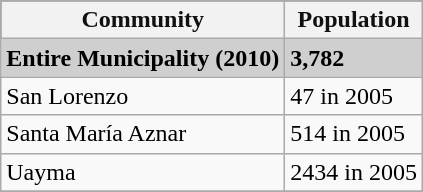<table class="wikitable">
<tr style="background:#111111; color:#111111;">
<th><strong>Community</strong></th>
<th><strong>Population</strong></th>
</tr>
<tr style="background:#CFCFCF;">
<td><strong>Entire Municipality (2010)</strong></td>
<td><strong>3,782</strong></td>
</tr>
<tr>
<td>San Lorenzo</td>
<td>47 in 2005</td>
</tr>
<tr>
<td>Santa María Aznar</td>
<td>514 in 2005</td>
</tr>
<tr>
<td>Uayma</td>
<td>2434 in 2005</td>
</tr>
<tr>
</tr>
</table>
